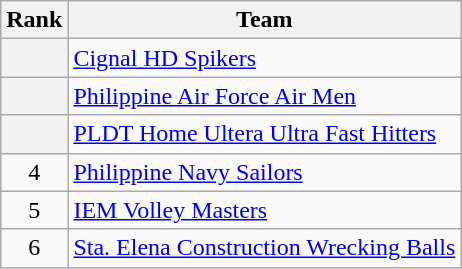<table class="wikitable" style="text-align: center;">
<tr>
<th>Rank</th>
<th>Team</th>
</tr>
<tr>
<th></th>
<td style="text-align:left;"><a href='#'>Cignal HD Spikers</a></td>
</tr>
<tr>
<th></th>
<td style="text-align:left;"><a href='#'>Philippine Air Force Air Men</a></td>
</tr>
<tr>
<th></th>
<td style="text-align:left;"><a href='#'>PLDT Home Ultera Ultra Fast Hitters</a></td>
</tr>
<tr>
<td>4</td>
<td style="text-align:left;"><a href='#'>Philippine Navy Sailors</a></td>
</tr>
<tr>
<td>5</td>
<td style="text-align:left;"><a href='#'>IEM Volley Masters</a></td>
</tr>
<tr>
<td>6</td>
<td style="text-align:left;"><a href='#'>Sta. Elena Construction Wrecking Balls</a></td>
</tr>
</table>
